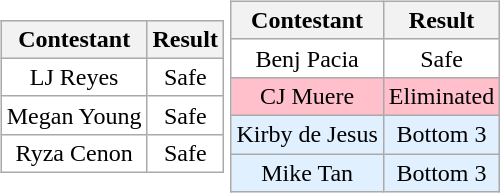<table>
<tr>
<td><br><table class="wikitable sortable nowrap" style="margin:auto; text-align:center">
<tr>
<th scope="col">Contestant</th>
<th scope="col">Result</th>
</tr>
<tr>
<td bgcolor=#FFFFFF>LJ Reyes</td>
<td bgcolor=#FFFFFF>Safe</td>
</tr>
<tr>
<td bgcolor=#FFFFFF>Megan Young</td>
<td bgcolor=#FFFFFF>Safe</td>
</tr>
<tr>
<td bgcolor=#FFFFFF>Ryza Cenon</td>
<td bgcolor=#FFFFFF>Safe</td>
</tr>
</table>
</td>
<td><br><table class="wikitable sortable nowrap" style="margin:auto; text-align:center">
<tr>
<th scope="col">Contestant</th>
<th scope="col">Result</th>
</tr>
<tr>
<td bgcolor=#FFFFFF>Benj Pacia</td>
<td bgcolor=#FFFFFF>Safe</td>
</tr>
<tr>
<td bgcolor=pink>CJ Muere</td>
<td bgcolor=pink>Eliminated</td>
</tr>
<tr>
<td bgcolor=#e0f0ff>Kirby de Jesus</td>
<td bgcolor=#e0f0ff>Bottom 3</td>
</tr>
<tr>
<td bgcolor=#e0f0ff>Mike Tan</td>
<td bgcolor=#e0f0ff>Bottom 3</td>
</tr>
</table>
</td>
</tr>
</table>
